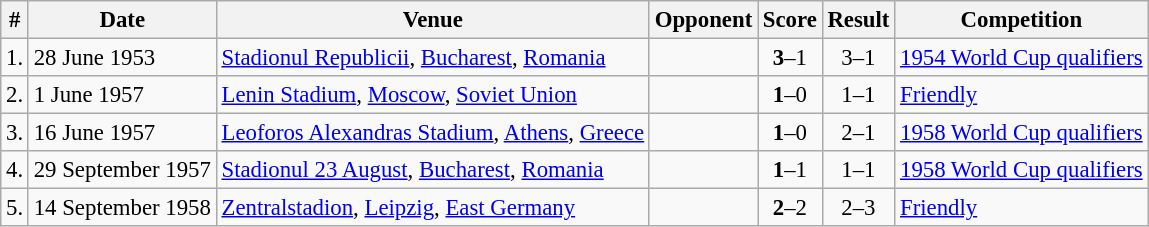<table class="wikitable" style="font-size: 95%;">
<tr>
<th>#</th>
<th>Date</th>
<th>Venue</th>
<th>Opponent</th>
<th>Score</th>
<th>Result</th>
<th>Competition</th>
</tr>
<tr>
<td>1.</td>
<td>28 June 1953</td>
<td><a href='#'>Stadionul Republicii</a>, <a href='#'>Bucharest</a>, <a href='#'>Romania</a></td>
<td></td>
<td align="center"><strong>3</strong>–1</td>
<td align="center">3–1</td>
<td><a href='#'>1954 World Cup qualifiers</a></td>
</tr>
<tr>
<td>2.</td>
<td>1 June 1957</td>
<td><a href='#'>Lenin Stadium</a>, <a href='#'>Moscow</a>, <a href='#'>Soviet Union</a></td>
<td></td>
<td align="center"><strong>1</strong>–0</td>
<td align="center">1–1</td>
<td><a href='#'>Friendly</a></td>
</tr>
<tr>
<td>3.</td>
<td>16 June 1957</td>
<td><a href='#'>Leoforos Alexandras Stadium</a>, <a href='#'>Athens</a>, <a href='#'>Greece</a></td>
<td></td>
<td align="center"><strong>1</strong>–0</td>
<td align="center">2–1</td>
<td><a href='#'>1958 World Cup qualifiers</a></td>
</tr>
<tr>
<td>4.</td>
<td>29 September 1957</td>
<td><a href='#'>Stadionul 23 August</a>, <a href='#'>Bucharest</a>, <a href='#'>Romania</a></td>
<td></td>
<td align="center"><strong>1</strong>–1</td>
<td align="center">1–1</td>
<td><a href='#'>1958 World Cup qualifiers</a></td>
</tr>
<tr>
<td>5.</td>
<td>14 September 1958</td>
<td><a href='#'>Zentralstadion</a>, <a href='#'>Leipzig</a>, <a href='#'>East Germany</a></td>
<td></td>
<td align="center"><strong>2</strong>–2</td>
<td align="center">2–3</td>
<td><a href='#'>Friendly</a></td>
</tr>
</table>
